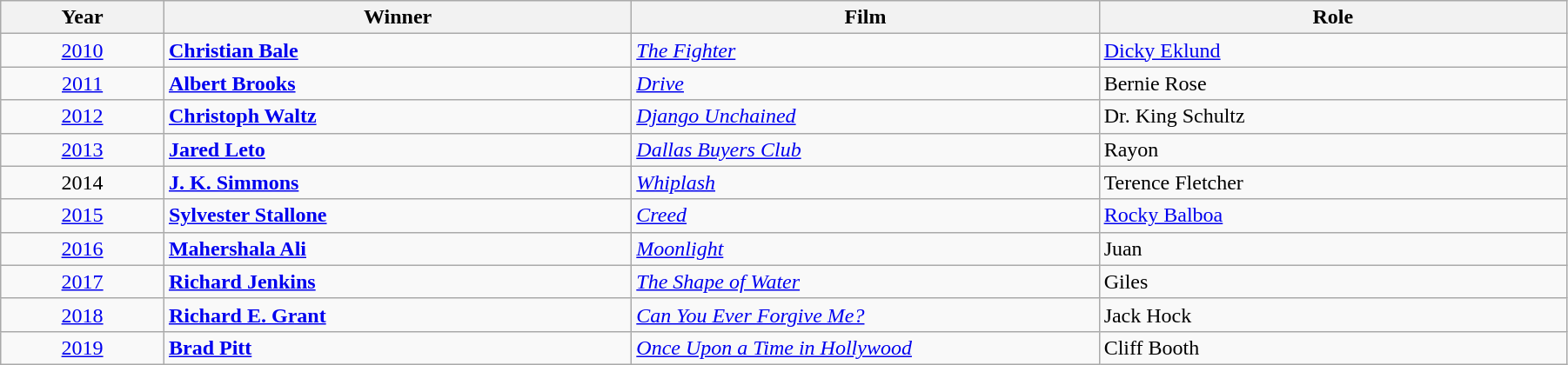<table class="wikitable" width="95%" cellpadding="5">
<tr>
<th width="100"><strong>Year</strong></th>
<th width="300"><strong>Winner</strong></th>
<th width="300"><strong>Film</strong></th>
<th width="300"><strong>Role</strong></th>
</tr>
<tr>
<td style="text-align:center;"><a href='#'>2010</a></td>
<td><strong><a href='#'>Christian Bale</a></strong></td>
<td><em><a href='#'>The Fighter</a></em></td>
<td><a href='#'>Dicky Eklund</a></td>
</tr>
<tr>
<td style="text-align:center;"><a href='#'>2011</a></td>
<td><strong><a href='#'>Albert Brooks</a></strong></td>
<td><em><a href='#'>Drive</a></em></td>
<td>Bernie Rose</td>
</tr>
<tr>
<td style="text-align:center;"><a href='#'>2012</a></td>
<td><strong><a href='#'>Christoph Waltz</a></strong></td>
<td><em><a href='#'>Django Unchained</a></em></td>
<td>Dr. King Schultz</td>
</tr>
<tr>
<td style="text-align:center;"><a href='#'>2013</a></td>
<td><strong><a href='#'>Jared Leto</a></strong></td>
<td><em><a href='#'>Dallas Buyers Club</a></em></td>
<td>Rayon</td>
</tr>
<tr>
<td style="text-align:center;">2014</td>
<td><strong><a href='#'>J. K. Simmons</a></strong></td>
<td><em><a href='#'>Whiplash</a></em></td>
<td>Terence Fletcher</td>
</tr>
<tr>
<td style="text-align:center;"><a href='#'>2015</a></td>
<td><strong><a href='#'>Sylvester Stallone</a></strong></td>
<td><em><a href='#'>Creed</a></em></td>
<td><a href='#'>Rocky Balboa</a></td>
</tr>
<tr>
<td style="text-align:center;"><a href='#'>2016</a></td>
<td><strong><a href='#'>Mahershala Ali</a></strong></td>
<td><em><a href='#'>Moonlight</a></em></td>
<td>Juan</td>
</tr>
<tr>
<td style="text-align:center;"><a href='#'>2017</a></td>
<td><strong><a href='#'>Richard Jenkins</a></strong></td>
<td><em><a href='#'>The Shape of Water</a></em></td>
<td>Giles</td>
</tr>
<tr>
<td style="text-align:center;"><a href='#'>2018</a></td>
<td><strong><a href='#'>Richard E. Grant</a></strong></td>
<td><em><a href='#'>Can You Ever Forgive Me?</a></em></td>
<td>Jack Hock</td>
</tr>
<tr>
<td style="text-align:center;"><a href='#'>2019</a></td>
<td><strong><a href='#'>Brad Pitt</a></strong></td>
<td><em><a href='#'>Once Upon a Time in Hollywood</a></em></td>
<td>Cliff Booth</td>
</tr>
</table>
